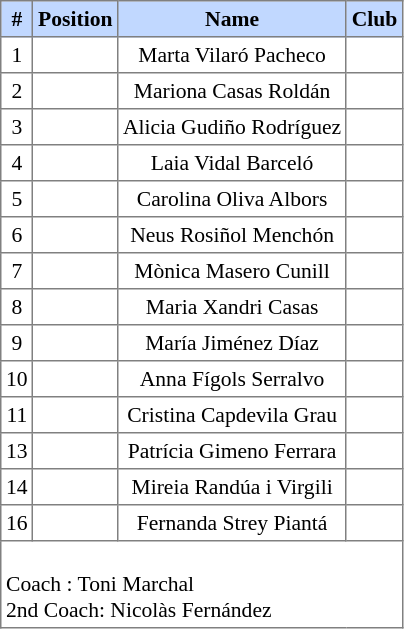<table border=1 style="border-collapse:collapse; font-size:90%;" cellpadding=3 cellspacing=0>
<tr bgcolor=#C1D8FF>
<th>#</th>
<th>Position</th>
<th>Name</th>
<th>Club</th>
</tr>
<tr align=center>
<td>1</td>
<td></td>
<td>Marta Vilaró Pacheco</td>
<td></td>
</tr>
<tr align=center>
<td>2</td>
<td></td>
<td>Mariona Casas Roldán</td>
<td></td>
</tr>
<tr align=center>
<td>3</td>
<td></td>
<td>Alicia Gudiño Rodríguez</td>
<td></td>
</tr>
<tr align=center>
<td>4</td>
<td></td>
<td>Laia Vidal Barceló</td>
<td></td>
</tr>
<tr align=center>
<td>5</td>
<td></td>
<td>Carolina Oliva Albors</td>
<td></td>
</tr>
<tr align=center>
<td>6</td>
<td></td>
<td>Neus Rosiñol Menchón</td>
<td></td>
</tr>
<tr align=center>
<td>7</td>
<td></td>
<td>Mònica Masero Cunill</td>
<td></td>
</tr>
<tr align=center>
<td>8</td>
<td></td>
<td>Maria Xandri Casas</td>
<td></td>
</tr>
<tr align=center>
<td>9</td>
<td></td>
<td>María Jiménez Díaz</td>
<td></td>
</tr>
<tr align=center>
<td>10</td>
<td></td>
<td>Anna Fígols Serralvo</td>
<td></td>
</tr>
<tr align=center>
<td>11</td>
<td></td>
<td>Cristina Capdevila Grau</td>
<td></td>
</tr>
<tr align=center>
<td>13</td>
<td></td>
<td>Patrícia Gimeno Ferrara</td>
<td></td>
</tr>
<tr align=center>
<td>14</td>
<td></td>
<td>Mireia Randúa i Virgili</td>
<td></td>
</tr>
<tr align=center>
<td>16</td>
<td></td>
<td>Fernanda Strey Piantá</td>
<td></td>
</tr>
<tr>
<td colspan=4><br>Coach : Toni Marchal<br>2nd Coach: Nicolàs Fernández</td>
</tr>
</table>
